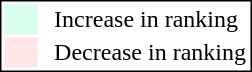<table style="border:1px solid black; float:right;">
<tr>
<td style="background:#D8FFEB; width:20px;"></td>
<td> </td>
<td>Increase in ranking</td>
</tr>
<tr>
<td style="background:#FFE6E6; width:20px;"></td>
<td> </td>
<td>Decrease in ranking</td>
</tr>
</table>
